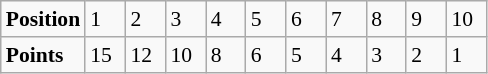<table class="wikitable" style="font-size: 90%;">
<tr>
<td><strong>Position</strong></td>
<td width=20>1</td>
<td width=20>2</td>
<td width=20>3</td>
<td width=20>4</td>
<td width=20>5</td>
<td width=20>6</td>
<td width=20>7</td>
<td width=20>8</td>
<td width=20>9</td>
<td width=20>10</td>
</tr>
<tr>
<td><strong>Points</strong></td>
<td>15</td>
<td>12</td>
<td>10</td>
<td>8</td>
<td>6</td>
<td>5</td>
<td>4</td>
<td>3</td>
<td>2</td>
<td>1</td>
</tr>
</table>
